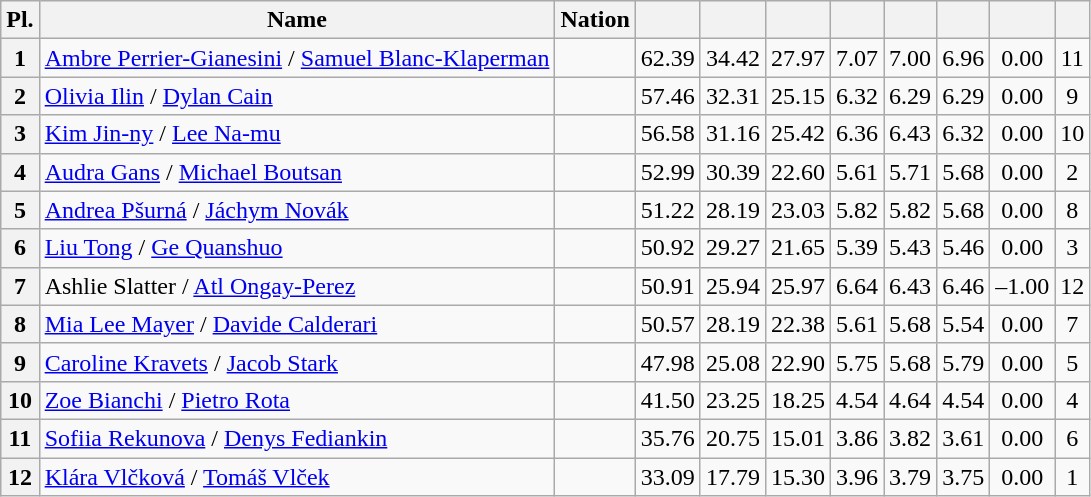<table class="wikitable sortable" style="text-align:center">
<tr>
<th>Pl.</th>
<th>Name</th>
<th>Nation</th>
<th></th>
<th></th>
<th></th>
<th></th>
<th></th>
<th></th>
<th></th>
<th></th>
</tr>
<tr>
<th>1</th>
<td align=left><a href='#'>Ambre Perrier-Gianesini</a> / <a href='#'>Samuel Blanc-Klaperman</a></td>
<td align=left></td>
<td>62.39</td>
<td>34.42</td>
<td>27.97</td>
<td>7.07</td>
<td>7.00</td>
<td>6.96</td>
<td>0.00</td>
<td>11</td>
</tr>
<tr>
<th>2</th>
<td align=left><a href='#'>Olivia Ilin</a> / <a href='#'>Dylan Cain</a></td>
<td align=left></td>
<td>57.46</td>
<td>32.31</td>
<td>25.15</td>
<td>6.32</td>
<td>6.29</td>
<td>6.29</td>
<td>0.00</td>
<td>9</td>
</tr>
<tr>
<th>3</th>
<td align=left><a href='#'>Kim Jin-ny</a> / <a href='#'>Lee Na-mu</a></td>
<td align=left></td>
<td>56.58</td>
<td>31.16</td>
<td>25.42</td>
<td>6.36</td>
<td>6.43</td>
<td>6.32</td>
<td>0.00</td>
<td>10</td>
</tr>
<tr>
<th>4</th>
<td align=left><a href='#'>Audra Gans</a> / <a href='#'>Michael Boutsan</a></td>
<td align=left></td>
<td>52.99</td>
<td>30.39</td>
<td>22.60</td>
<td>5.61</td>
<td>5.71</td>
<td>5.68</td>
<td>0.00</td>
<td>2</td>
</tr>
<tr>
<th>5</th>
<td align=left><a href='#'>Andrea Pšurná</a> / <a href='#'>Jáchym Novák</a></td>
<td align=left></td>
<td>51.22</td>
<td>28.19</td>
<td>23.03</td>
<td>5.82</td>
<td>5.82</td>
<td>5.68</td>
<td>0.00</td>
<td>8</td>
</tr>
<tr>
<th>6</th>
<td align=left><a href='#'>Liu Tong</a> / <a href='#'>Ge Quanshuo</a></td>
<td align=left></td>
<td>50.92</td>
<td>29.27</td>
<td>21.65</td>
<td>5.39</td>
<td>5.43</td>
<td>5.46</td>
<td>0.00</td>
<td>3</td>
</tr>
<tr>
<th>7</th>
<td align=left>Ashlie Slatter / <a href='#'>Atl Ongay-Perez</a></td>
<td align=left></td>
<td>50.91</td>
<td>25.94</td>
<td>25.97</td>
<td>6.64</td>
<td>6.43</td>
<td>6.46</td>
<td>–1.00</td>
<td>12</td>
</tr>
<tr>
<th>8</th>
<td align=left><a href='#'>Mia Lee Mayer</a> / <a href='#'>Davide Calderari</a></td>
<td align=left></td>
<td>50.57</td>
<td>28.19</td>
<td>22.38</td>
<td>5.61</td>
<td>5.68</td>
<td>5.54</td>
<td>0.00</td>
<td>7</td>
</tr>
<tr>
<th>9</th>
<td align=left><a href='#'>Caroline Kravets</a> / <a href='#'>Jacob Stark</a></td>
<td align=left></td>
<td>47.98</td>
<td>25.08</td>
<td>22.90</td>
<td>5.75</td>
<td>5.68</td>
<td>5.79</td>
<td>0.00</td>
<td>5</td>
</tr>
<tr>
<th>10</th>
<td align=left><a href='#'>Zoe Bianchi</a> / <a href='#'>Pietro Rota</a></td>
<td align=left></td>
<td>41.50</td>
<td>23.25</td>
<td>18.25</td>
<td>4.54</td>
<td>4.64</td>
<td>4.54</td>
<td>0.00</td>
<td>4</td>
</tr>
<tr>
<th>11</th>
<td align=left><a href='#'>Sofiia Rekunova</a> / <a href='#'>Denys Fediankin</a></td>
<td align=left></td>
<td>35.76</td>
<td>20.75</td>
<td>15.01</td>
<td>3.86</td>
<td>3.82</td>
<td>3.61</td>
<td>0.00</td>
<td>6</td>
</tr>
<tr>
<th>12</th>
<td align=left><a href='#'>Klára Vlčková</a> / <a href='#'>Tomáš Vlček</a></td>
<td align=left></td>
<td>33.09</td>
<td>17.79</td>
<td>15.30</td>
<td>3.96</td>
<td>3.79</td>
<td>3.75</td>
<td>0.00</td>
<td>1</td>
</tr>
</table>
